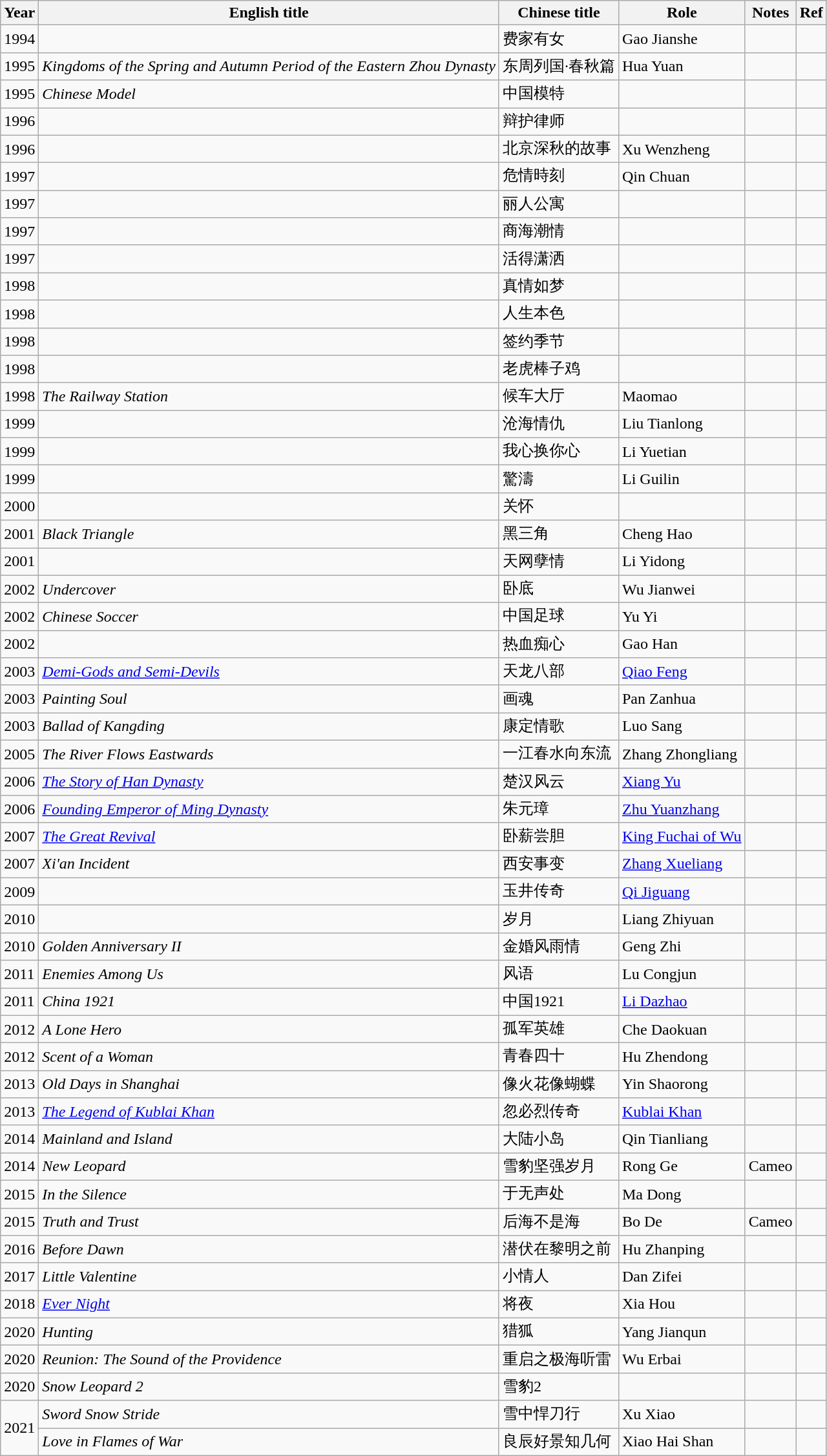<table class="wikitable sortable">
<tr>
<th>Year</th>
<th>English title</th>
<th>Chinese title</th>
<th>Role</th>
<th>Notes</th>
<th>Ref</th>
</tr>
<tr>
<td>1994</td>
<td></td>
<td>费家有女</td>
<td>Gao Jianshe</td>
<td></td>
<td></td>
</tr>
<tr>
<td>1995</td>
<td><em>Kingdoms of the Spring and Autumn Period of the Eastern Zhou Dynasty</em></td>
<td>东周列国·春秋篇</td>
<td>Hua Yuan</td>
<td></td>
<td></td>
</tr>
<tr>
<td>1995</td>
<td><em>Chinese Model</em></td>
<td>中国模特</td>
<td></td>
<td></td>
<td></td>
</tr>
<tr>
<td>1996</td>
<td></td>
<td>辩护律师</td>
<td></td>
<td></td>
<td></td>
</tr>
<tr>
<td>1996</td>
<td></td>
<td>北京深秋的故事</td>
<td>Xu Wenzheng</td>
<td></td>
<td></td>
</tr>
<tr>
<td>1997</td>
<td></td>
<td>危情時刻</td>
<td>Qin Chuan</td>
<td></td>
<td></td>
</tr>
<tr>
<td>1997</td>
<td></td>
<td>丽人公寓</td>
<td></td>
<td></td>
<td></td>
</tr>
<tr>
<td>1997</td>
<td></td>
<td>商海潮情</td>
<td></td>
<td></td>
<td></td>
</tr>
<tr>
<td>1997</td>
<td></td>
<td>活得潇洒</td>
<td></td>
<td></td>
<td></td>
</tr>
<tr>
<td>1998</td>
<td></td>
<td>真情如梦</td>
<td></td>
<td></td>
<td></td>
</tr>
<tr>
<td>1998</td>
<td></td>
<td>人生本色</td>
<td></td>
<td></td>
<td></td>
</tr>
<tr>
<td>1998</td>
<td></td>
<td>签约季节</td>
<td></td>
<td></td>
<td></td>
</tr>
<tr>
<td>1998</td>
<td></td>
<td>老虎棒子鸡</td>
<td></td>
<td></td>
<td></td>
</tr>
<tr>
<td>1998</td>
<td><em>The Railway Station</em></td>
<td>候车大厅</td>
<td>Maomao</td>
<td></td>
<td></td>
</tr>
<tr>
<td>1999</td>
<td></td>
<td>沧海情仇</td>
<td>Liu Tianlong</td>
<td></td>
<td></td>
</tr>
<tr>
<td>1999</td>
<td></td>
<td>我心换你心</td>
<td>Li Yuetian</td>
<td></td>
<td></td>
</tr>
<tr>
<td>1999</td>
<td></td>
<td>驚濤</td>
<td>Li Guilin</td>
<td></td>
<td></td>
</tr>
<tr>
<td>2000</td>
<td></td>
<td>关怀</td>
<td></td>
<td></td>
<td></td>
</tr>
<tr>
<td>2001</td>
<td><em>Black Triangle</em></td>
<td>黑三角</td>
<td>Cheng Hao</td>
<td></td>
<td></td>
</tr>
<tr>
<td>2001</td>
<td></td>
<td>天网孽情</td>
<td>Li Yidong</td>
<td></td>
<td></td>
</tr>
<tr>
<td>2002</td>
<td><em>Undercover</em></td>
<td>卧底</td>
<td>Wu Jianwei</td>
<td></td>
<td></td>
</tr>
<tr>
<td>2002</td>
<td><em>Chinese Soccer</em></td>
<td>中国足球</td>
<td>Yu Yi</td>
<td></td>
<td></td>
</tr>
<tr>
<td>2002</td>
<td></td>
<td>热血痴心</td>
<td>Gao Han</td>
<td></td>
<td></td>
</tr>
<tr>
<td>2003</td>
<td><em><a href='#'>Demi-Gods and Semi-Devils</a></em></td>
<td>天龙八部</td>
<td><a href='#'>Qiao Feng</a></td>
<td></td>
<td></td>
</tr>
<tr>
<td>2003</td>
<td><em>Painting Soul</em></td>
<td>画魂</td>
<td>Pan Zanhua</td>
<td></td>
<td></td>
</tr>
<tr>
<td>2003</td>
<td><em>Ballad of Kangding</em></td>
<td>康定情歌</td>
<td>Luo Sang</td>
<td></td>
<td></td>
</tr>
<tr>
<td>2005</td>
<td><em>The River Flows Eastwards</em></td>
<td>一江春水向东流</td>
<td>Zhang Zhongliang</td>
<td></td>
<td></td>
</tr>
<tr>
<td>2006</td>
<td><em><a href='#'>The Story of Han Dynasty</a></em></td>
<td>楚汉风云</td>
<td><a href='#'>Xiang Yu</a></td>
<td></td>
<td></td>
</tr>
<tr>
<td>2006</td>
<td><em><a href='#'>Founding Emperor of Ming Dynasty</a></em></td>
<td>朱元璋</td>
<td><a href='#'>Zhu Yuanzhang</a></td>
<td></td>
<td></td>
</tr>
<tr>
<td>2007</td>
<td><em><a href='#'>The Great Revival</a></em></td>
<td>卧薪尝胆</td>
<td><a href='#'>King Fuchai of Wu</a></td>
<td></td>
<td></td>
</tr>
<tr>
<td>2007</td>
<td><em>Xi'an Incident</em></td>
<td>西安事变</td>
<td><a href='#'>Zhang Xueliang</a></td>
<td></td>
<td></td>
</tr>
<tr>
<td>2009</td>
<td></td>
<td>玉井传奇</td>
<td><a href='#'>Qi Jiguang</a></td>
<td></td>
<td></td>
</tr>
<tr>
<td>2010</td>
<td></td>
<td>岁月</td>
<td>Liang Zhiyuan</td>
<td></td>
<td></td>
</tr>
<tr>
<td>2010</td>
<td><em>Golden Anniversary II</em></td>
<td>金婚风雨情</td>
<td>Geng Zhi</td>
<td></td>
<td></td>
</tr>
<tr>
<td>2011</td>
<td><em>Enemies Among Us</em></td>
<td>风语</td>
<td>Lu Congjun</td>
<td></td>
<td></td>
</tr>
<tr>
<td>2011</td>
<td><em>China 1921</em></td>
<td>中国1921</td>
<td><a href='#'>Li Dazhao</a></td>
<td></td>
<td></td>
</tr>
<tr>
<td>2012</td>
<td><em>A Lone Hero</em></td>
<td>孤军英雄</td>
<td>Che Daokuan</td>
<td></td>
<td></td>
</tr>
<tr>
<td>2012</td>
<td><em>Scent of a Woman</em></td>
<td>青春四十</td>
<td>Hu Zhendong</td>
<td></td>
<td></td>
</tr>
<tr>
<td>2013</td>
<td><em>Old Days in Shanghai</em></td>
<td>像火花像蝴蝶</td>
<td>Yin Shaorong</td>
<td></td>
<td></td>
</tr>
<tr>
<td>2013</td>
<td><em><a href='#'>The Legend of Kublai Khan</a></em></td>
<td>忽必烈传奇</td>
<td><a href='#'>Kublai Khan</a></td>
<td></td>
<td></td>
</tr>
<tr>
<td>2014</td>
<td><em>Mainland and Island</em></td>
<td>大陆小岛</td>
<td>Qin Tianliang</td>
<td></td>
<td></td>
</tr>
<tr>
<td>2014</td>
<td><em>New Leopard</em></td>
<td>雪豹坚强岁月</td>
<td>Rong Ge</td>
<td>Cameo</td>
<td></td>
</tr>
<tr>
<td>2015</td>
<td><em>In the Silence</em></td>
<td>于无声处</td>
<td>Ma Dong</td>
<td></td>
<td></td>
</tr>
<tr>
<td>2015</td>
<td><em>Truth and Trust</em></td>
<td>后海不是海</td>
<td>Bo De</td>
<td>Cameo</td>
<td></td>
</tr>
<tr>
<td>2016</td>
<td><em>Before Dawn</em></td>
<td>潜伏在黎明之前</td>
<td>Hu Zhanping</td>
<td></td>
<td></td>
</tr>
<tr>
<td>2017</td>
<td><em>Little Valentine</em></td>
<td>小情人</td>
<td>Dan Zifei</td>
<td></td>
<td></td>
</tr>
<tr>
<td>2018</td>
<td><em><a href='#'>Ever Night</a></em></td>
<td>将夜</td>
<td>Xia Hou</td>
<td></td>
<td></td>
</tr>
<tr>
<td>2020</td>
<td><em>Hunting</em></td>
<td>猎狐</td>
<td>Yang Jianqun</td>
<td></td>
<td></td>
</tr>
<tr>
<td>2020</td>
<td><em>Reunion: The Sound of the Providence</em></td>
<td>重启之极海听雷</td>
<td>Wu Erbai</td>
<td></td>
<td></td>
</tr>
<tr>
<td>2020</td>
<td><em>Snow Leopard 2</em></td>
<td>雪豹2</td>
<td></td>
<td></td>
<td></td>
</tr>
<tr>
<td rowspan=2>2021</td>
<td><em>Sword Snow Stride</em></td>
<td>雪中悍刀行</td>
<td>Xu Xiao</td>
<td></td>
<td></td>
</tr>
<tr>
<td><em>Love in Flames of War</em></td>
<td>良辰好景知几何</td>
<td>Xiao Hai Shan</td>
<td></td>
<td></td>
</tr>
</table>
